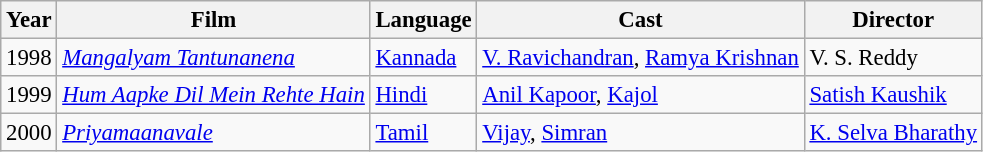<table class="wikitable sortable" style="font-size:95%;">
<tr>
<th>Year</th>
<th>Film</th>
<th>Language</th>
<th>Cast</th>
<th>Director</th>
</tr>
<tr>
<td>1998</td>
<td><em><a href='#'>Mangalyam Tantunanena</a></em></td>
<td><a href='#'>Kannada</a></td>
<td><a href='#'>V. Ravichandran</a>, <a href='#'>Ramya Krishnan</a></td>
<td>V. S. Reddy</td>
</tr>
<tr>
<td>1999</td>
<td><em><a href='#'>Hum Aapke Dil Mein Rehte Hain</a></em></td>
<td><a href='#'>Hindi</a></td>
<td><a href='#'>Anil Kapoor</a>, <a href='#'>Kajol</a></td>
<td><a href='#'>Satish Kaushik</a></td>
</tr>
<tr>
<td>2000</td>
<td><em><a href='#'>Priyamaanavale</a></em></td>
<td><a href='#'>Tamil</a></td>
<td><a href='#'>Vijay</a>, <a href='#'>Simran</a></td>
<td><a href='#'>K. Selva Bharathy</a></td>
</tr>
</table>
